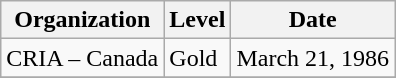<table class="wikitable">
<tr>
<th align="left">Organization</th>
<th align="left">Level</th>
<th align="left">Date</th>
</tr>
<tr>
<td align="left">CRIA – Canada</td>
<td align="left">Gold</td>
<td align="left">March 21, 1986</td>
</tr>
<tr>
</tr>
</table>
